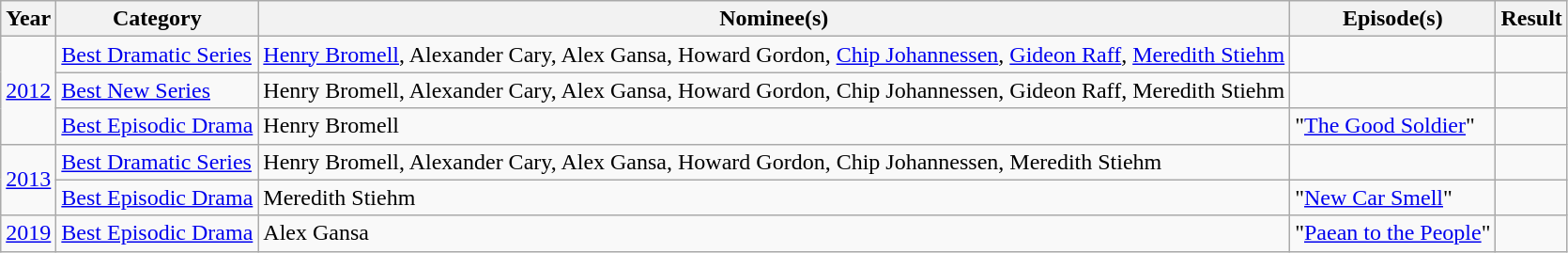<table class="wikitable">
<tr>
<th>Year</th>
<th>Category</th>
<th>Nominee(s)</th>
<th>Episode(s)</th>
<th>Result</th>
</tr>
<tr>
<td rowspan="3"><a href='#'>2012</a></td>
<td><a href='#'>Best Dramatic Series</a></td>
<td><a href='#'>Henry Bromell</a>, Alexander Cary, Alex Gansa, Howard Gordon, <a href='#'>Chip Johannessen</a>, <a href='#'>Gideon Raff</a>, <a href='#'>Meredith Stiehm</a></td>
<td></td>
<td></td>
</tr>
<tr>
<td><a href='#'>Best New Series</a></td>
<td>Henry Bromell, Alexander Cary, Alex Gansa, Howard Gordon, Chip Johannessen, Gideon Raff, Meredith Stiehm</td>
<td></td>
<td></td>
</tr>
<tr>
<td><a href='#'>Best Episodic Drama</a></td>
<td>Henry Bromell</td>
<td>"<a href='#'>The Good Soldier</a>"</td>
<td></td>
</tr>
<tr>
<td rowspan="2"><a href='#'>2013</a></td>
<td><a href='#'>Best Dramatic Series</a></td>
<td>Henry Bromell, Alexander Cary, Alex Gansa, Howard Gordon, Chip Johannessen, Meredith Stiehm</td>
<td></td>
<td></td>
</tr>
<tr>
<td><a href='#'>Best Episodic Drama</a></td>
<td>Meredith Stiehm</td>
<td>"<a href='#'>New Car Smell</a>"</td>
<td></td>
</tr>
<tr>
<td rowspan="1"><a href='#'>2019</a></td>
<td><a href='#'>Best Episodic Drama</a></td>
<td>Alex Gansa</td>
<td>"<a href='#'>Paean to the People</a>"</td>
<td></td>
</tr>
</table>
